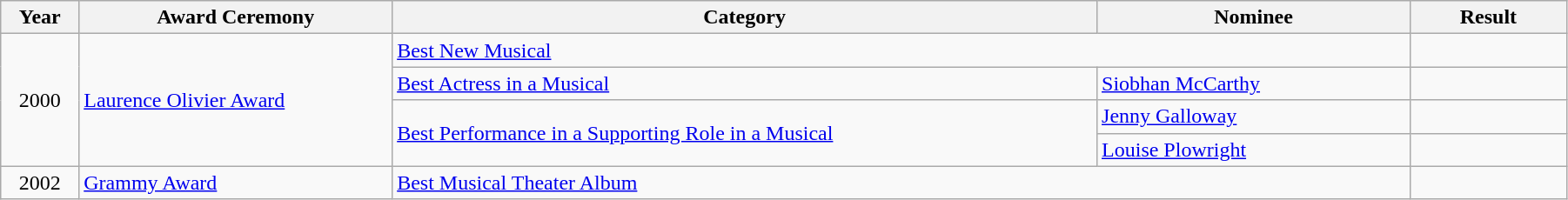<table class="wikitable" style="width:95%;">
<tr>
<th style="width:5%;">Year</th>
<th style="width:20%;">Award Ceremony</th>
<th style="width:45%;">Category</th>
<th style="width:20%;">Nominee</th>
<th style="width:10%;">Result</th>
</tr>
<tr>
<td rowspan="4" style="text-align:center;">2000</td>
<td rowspan="4"><a href='#'>Laurence Olivier Award</a></td>
<td colspan="2"><a href='#'>Best New Musical</a></td>
<td></td>
</tr>
<tr>
<td><a href='#'>Best Actress in a Musical</a></td>
<td><a href='#'>Siobhan McCarthy</a></td>
<td></td>
</tr>
<tr>
<td rowspan="2"><a href='#'>Best Performance in a Supporting Role in a Musical</a></td>
<td><a href='#'>Jenny Galloway</a></td>
<td></td>
</tr>
<tr>
<td><a href='#'>Louise Plowright</a></td>
<td></td>
</tr>
<tr>
<td style="text-align:center;">2002</td>
<td><a href='#'>Grammy Award</a></td>
<td colspan="2"><a href='#'>Best Musical Theater Album</a></td>
<td></td>
</tr>
</table>
